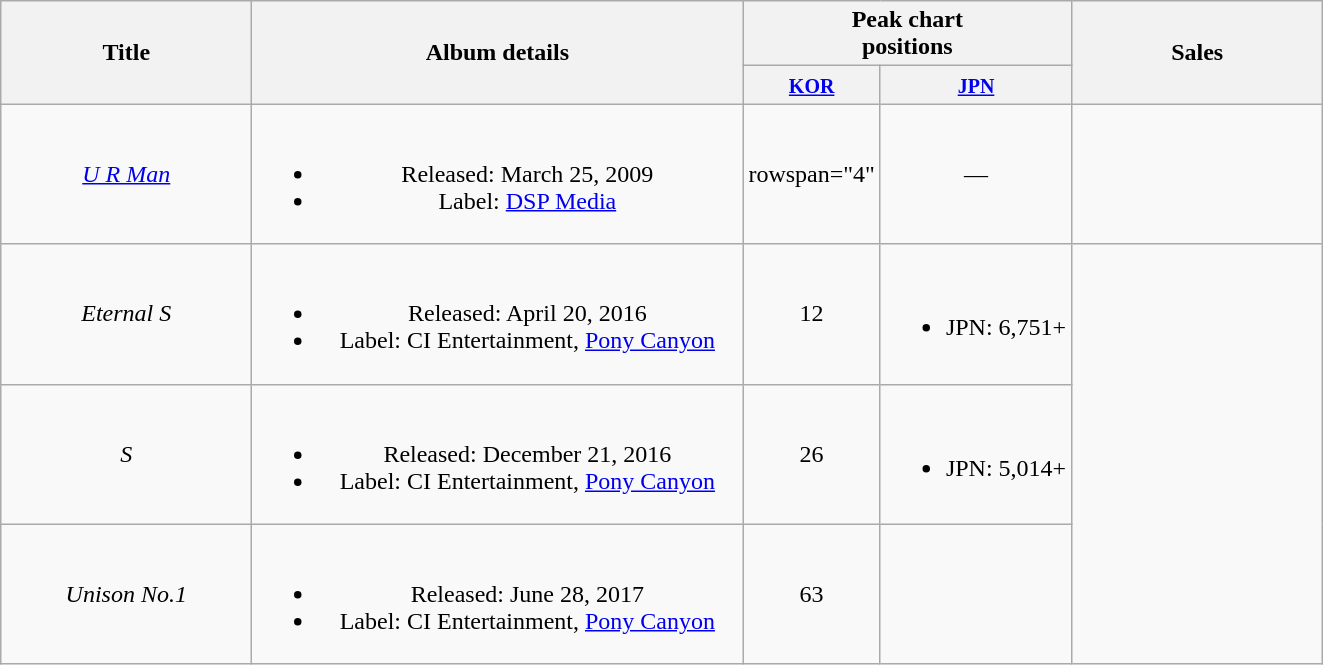<table class="wikitable plainrowheaders" style="text-align:center;">
<tr>
<th scope="col" rowspan="2" style="width:10em;">Title</th>
<th scope="col" rowspan="2" style="width:20em;">Album details</th>
<th scope="col" colspan="2">Peak chart <br> positions</th>
<th scope="col" rowspan="2" style="width:10em;">Sales</th>
</tr>
<tr>
<th><small><a href='#'>KOR</a></small><br></th>
<th><small><a href='#'>JPN</a></small><br></th>
</tr>
<tr>
<td><em><a href='#'>U R Man</a></em></td>
<td><br><ul><li>Released: March 25, 2009</li><li>Label: <a href='#'>DSP Media</a></li></ul></td>
<td>rowspan="4" </td>
<td>—</td>
<td></td>
</tr>
<tr>
<td><em>Eternal S</em></td>
<td><br><ul><li>Released: April 20, 2016</li><li>Label: CI Entertainment, <a href='#'>Pony Canyon</a></li></ul></td>
<td>12</td>
<td><br><ul><li>JPN: 6,751+</li></ul></td>
</tr>
<tr>
<td><em>S</em></td>
<td><br><ul><li>Released: December 21, 2016</li><li>Label: CI Entertainment, <a href='#'>Pony Canyon</a></li></ul></td>
<td>26</td>
<td><br><ul><li>JPN: 5,014+</li></ul></td>
</tr>
<tr>
<td><em>Unison No.1</em></td>
<td><br><ul><li>Released: June 28, 2017</li><li>Label: CI Entertainment, <a href='#'>Pony Canyon</a></li></ul></td>
<td>63</td>
<td></td>
</tr>
</table>
